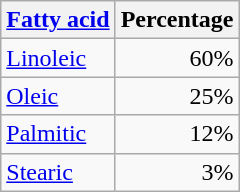<table class="wikitable">
<tr>
<th><a href='#'>Fatty acid</a></th>
<th>Percentage</th>
</tr>
<tr>
<td><a href='#'>Linoleic</a></td>
<td align="right">60%</td>
</tr>
<tr>
<td><a href='#'>Oleic</a></td>
<td align="right">25%</td>
</tr>
<tr>
<td><a href='#'>Palmitic</a></td>
<td align="right">12%</td>
</tr>
<tr>
<td><a href='#'>Stearic</a></td>
<td align="right">3%</td>
</tr>
</table>
